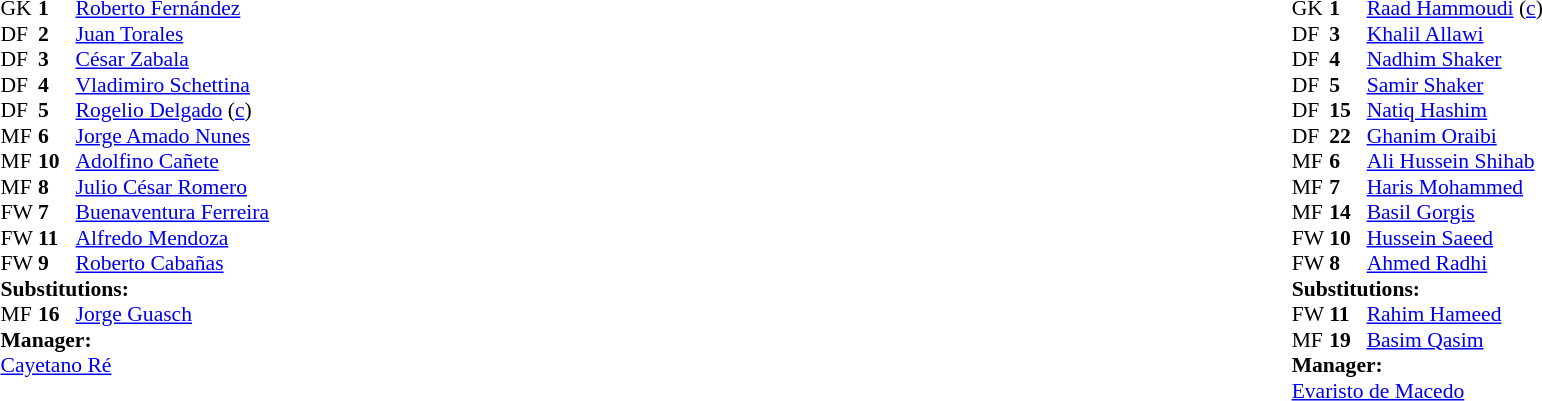<table width="100%">
<tr>
<td valign="top" width="50%"><br><table style="font-size: 90%" cellspacing="0" cellpadding="0">
<tr>
<th width="25"></th>
<th width="25"></th>
</tr>
<tr>
<td>GK</td>
<td><strong>1</strong></td>
<td><a href='#'>Roberto Fernández</a></td>
</tr>
<tr>
<td>DF</td>
<td><strong>2</strong></td>
<td><a href='#'>Juan Torales</a></td>
</tr>
<tr>
<td>DF</td>
<td><strong>3</strong></td>
<td><a href='#'>César Zabala</a></td>
</tr>
<tr>
<td>DF</td>
<td><strong>4</strong></td>
<td><a href='#'>Vladimiro Schettina</a></td>
<td></td>
</tr>
<tr>
<td>DF</td>
<td><strong>5</strong></td>
<td><a href='#'>Rogelio Delgado</a> (<a href='#'>c</a>)</td>
</tr>
<tr>
<td>MF</td>
<td><strong>6</strong></td>
<td><a href='#'>Jorge Amado Nunes</a></td>
</tr>
<tr>
<td>MF</td>
<td><strong>10</strong></td>
<td><a href='#'>Adolfino Cañete</a></td>
</tr>
<tr>
<td>MF</td>
<td><strong>8</strong></td>
<td><a href='#'>Julio César Romero</a></td>
</tr>
<tr>
<td>FW</td>
<td><strong>7</strong></td>
<td><a href='#'>Buenaventura Ferreira</a></td>
</tr>
<tr>
<td>FW</td>
<td><strong>11</strong></td>
<td><a href='#'>Alfredo Mendoza</a></td>
<td></td>
<td></td>
</tr>
<tr>
<td>FW</td>
<td><strong>9</strong></td>
<td><a href='#'>Roberto Cabañas</a></td>
</tr>
<tr>
<td colspan=3><strong>Substitutions:</strong></td>
</tr>
<tr>
<td>MF</td>
<td><strong>16</strong></td>
<td><a href='#'>Jorge Guasch</a></td>
<td></td>
<td></td>
</tr>
<tr>
<td colspan=3><strong>Manager:</strong></td>
</tr>
<tr>
<td colspan=3> <a href='#'>Cayetano Ré</a></td>
</tr>
</table>
</td>
<td valign="top" width="50%"><br><table style="font-size: 90%" cellspacing="0" cellpadding="0" align="center">
<tr>
<th width=25></th>
<th width=25></th>
</tr>
<tr>
<td>GK</td>
<td><strong>1</strong></td>
<td><a href='#'>Raad Hammoudi</a> (<a href='#'>c</a>)</td>
</tr>
<tr>
<td>DF</td>
<td><strong>3</strong></td>
<td><a href='#'>Khalil Allawi</a></td>
</tr>
<tr>
<td>DF</td>
<td><strong>4</strong></td>
<td><a href='#'>Nadhim Shaker</a></td>
</tr>
<tr>
<td>DF</td>
<td><strong>5</strong></td>
<td><a href='#'>Samir Shaker</a></td>
<td></td>
</tr>
<tr>
<td>DF</td>
<td><strong>15</strong></td>
<td><a href='#'>Natiq Hashim</a></td>
</tr>
<tr>
<td>DF</td>
<td><strong>22</strong></td>
<td><a href='#'>Ghanim Oraibi</a></td>
</tr>
<tr>
<td>MF</td>
<td><strong>6</strong></td>
<td><a href='#'>Ali Hussein Shihab</a></td>
</tr>
<tr>
<td>MF</td>
<td><strong>7</strong></td>
<td><a href='#'>Haris Mohammed</a></td>
<td></td>
<td></td>
</tr>
<tr>
<td>MF</td>
<td><strong>14</strong></td>
<td><a href='#'>Basil Gorgis</a></td>
<td></td>
<td></td>
</tr>
<tr>
<td>FW</td>
<td><strong>10</strong></td>
<td><a href='#'>Hussein Saeed</a></td>
</tr>
<tr>
<td>FW</td>
<td><strong>8</strong></td>
<td><a href='#'>Ahmed Radhi</a></td>
</tr>
<tr>
<td colspan=3><strong>Substitutions:</strong></td>
</tr>
<tr>
<td>FW</td>
<td><strong>11</strong></td>
<td><a href='#'>Rahim Hameed</a></td>
<td></td>
<td></td>
</tr>
<tr>
<td>MF</td>
<td><strong>19</strong></td>
<td><a href='#'>Basim Qasim</a></td>
<td></td>
<td></td>
</tr>
<tr>
<td colspan=3><strong>Manager:</strong></td>
</tr>
<tr>
<td colspan=4> <a href='#'>Evaristo de Macedo</a></td>
</tr>
</table>
</td>
</tr>
</table>
